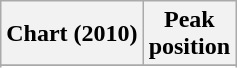<table class="wikitable sortable plainrowheaders" style="text-align:center">
<tr>
<th scope="col">Chart (2010)</th>
<th scope="col">Peak<br>position</th>
</tr>
<tr>
</tr>
<tr>
</tr>
<tr>
</tr>
<tr>
</tr>
</table>
